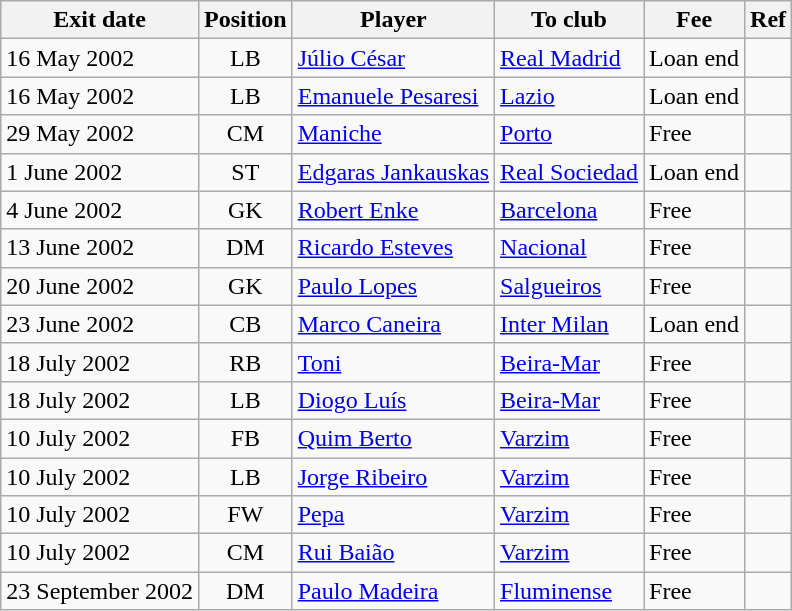<table class="wikitable sortable">
<tr>
<th>Exit date</th>
<th>Position</th>
<th>Player</th>
<th>To club</th>
<th>Fee</th>
<th>Ref</th>
</tr>
<tr>
<td>16 May 2002</td>
<td style="text-align:center;">LB</td>
<td style="text-align:left;"><a href='#'>Júlio César</a></td>
<td style="text-align:left;"><a href='#'>Real Madrid</a></td>
<td>Loan end</td>
<td></td>
</tr>
<tr>
<td>16 May 2002</td>
<td style="text-align:center;">LB</td>
<td style="text-align:left;"><a href='#'>Emanuele Pesaresi</a></td>
<td style="text-align:left;"><a href='#'>Lazio</a></td>
<td>Loan end</td>
<td></td>
</tr>
<tr>
<td>29 May 2002</td>
<td style="text-align:center;">CM</td>
<td style="text-align:left;"><a href='#'>Maniche</a></td>
<td style="text-align:left;"><a href='#'>Porto</a></td>
<td>Free</td>
<td></td>
</tr>
<tr>
<td>1 June 2002</td>
<td style="text-align:center;">ST</td>
<td style="text-align:left;"><a href='#'>Edgaras Jankauskas</a></td>
<td style="text-align:left;"><a href='#'>Real Sociedad</a></td>
<td>Loan end</td>
<td></td>
</tr>
<tr>
<td>4 June 2002</td>
<td style="text-align:center;">GK</td>
<td style="text-align:left;"><a href='#'>Robert Enke</a></td>
<td style="text-align:left;"><a href='#'>Barcelona</a></td>
<td>Free</td>
<td></td>
</tr>
<tr>
<td>13 June 2002</td>
<td style="text-align:center;">DM</td>
<td style="text-align:left;"><a href='#'>Ricardo Esteves</a></td>
<td style="text-align:left;"><a href='#'>Nacional</a></td>
<td>Free</td>
<td></td>
</tr>
<tr>
<td>20 June 2002</td>
<td style="text-align:center;">GK</td>
<td style="text-align:left;"><a href='#'>Paulo Lopes</a></td>
<td style="text-align:left;"><a href='#'>Salgueiros</a></td>
<td>Free</td>
<td></td>
</tr>
<tr>
<td>23 June 2002</td>
<td style="text-align:center;">CB</td>
<td style="text-align:left;"><a href='#'>Marco Caneira</a></td>
<td style="text-align:left;"><a href='#'>Inter Milan</a></td>
<td>Loan end</td>
<td></td>
</tr>
<tr>
<td>18 July 2002</td>
<td style="text-align:center;">RB</td>
<td style="text-align:left;"><a href='#'>Toni</a></td>
<td style="text-align:left;"><a href='#'>Beira-Mar</a></td>
<td>Free</td>
<td></td>
</tr>
<tr>
<td>18 July 2002</td>
<td style="text-align:center;">LB</td>
<td style="text-align:left;"><a href='#'>Diogo Luís</a></td>
<td style="text-align:left;"><a href='#'>Beira-Mar</a></td>
<td>Free</td>
<td></td>
</tr>
<tr>
<td>10 July 2002</td>
<td style="text-align:center;">FB</td>
<td style="text-align:left;"><a href='#'>Quim Berto</a></td>
<td style="text-align:left;"><a href='#'>Varzim</a></td>
<td>Free</td>
<td></td>
</tr>
<tr>
<td>10 July 2002</td>
<td style="text-align:center;">LB</td>
<td style="text-align:left;"><a href='#'>Jorge Ribeiro</a></td>
<td style="text-align:left;"><a href='#'>Varzim</a></td>
<td>Free</td>
<td></td>
</tr>
<tr>
<td>10 July 2002</td>
<td style="text-align:center;">FW</td>
<td style="text-align:left;"><a href='#'>Pepa</a></td>
<td style="text-align:left;"><a href='#'>Varzim</a></td>
<td>Free</td>
<td></td>
</tr>
<tr>
<td>10 July 2002</td>
<td style="text-align:center;">CM</td>
<td style="text-align:left;"><a href='#'>Rui Baião</a></td>
<td style="text-align:left;"><a href='#'>Varzim</a></td>
<td>Free</td>
<td></td>
</tr>
<tr>
<td>23 September 2002</td>
<td style="text-align:center;">DM</td>
<td style="text-align:left;"><a href='#'>Paulo Madeira</a></td>
<td style="text-align:left;"><a href='#'>Fluminense</a></td>
<td>Free</td>
<td></td>
</tr>
</table>
